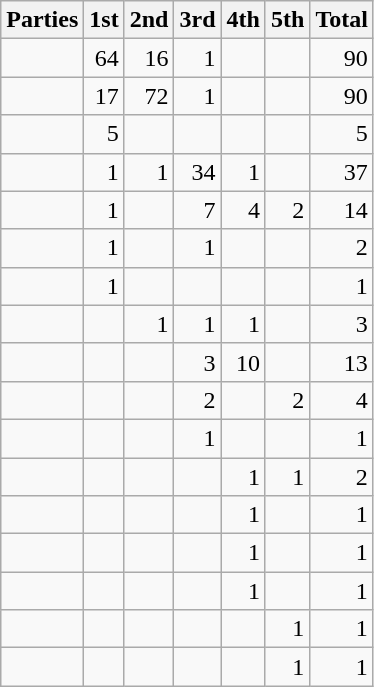<table class="wikitable" style="text-align:right;">
<tr>
<th style="text-align:left;">Parties</th>
<th>1st</th>
<th>2nd</th>
<th>3rd</th>
<th>4th</th>
<th>5th</th>
<th>Total</th>
</tr>
<tr>
<td style="text-align:left;"></td>
<td>64</td>
<td>16</td>
<td>1</td>
<td></td>
<td></td>
<td>90</td>
</tr>
<tr>
<td style="text-align:left;"></td>
<td>17</td>
<td>72</td>
<td>1</td>
<td></td>
<td></td>
<td>90</td>
</tr>
<tr>
<td style="text-align:left;"></td>
<td>5</td>
<td></td>
<td></td>
<td></td>
<td></td>
<td>5</td>
</tr>
<tr>
<td style="text-align:left;"></td>
<td>1</td>
<td>1</td>
<td>34</td>
<td>1</td>
<td></td>
<td>37</td>
</tr>
<tr>
<td style="text-align:left;"></td>
<td>1</td>
<td></td>
<td>7</td>
<td>4</td>
<td>2</td>
<td>14</td>
</tr>
<tr>
<td style="text-align:left;"></td>
<td>1</td>
<td></td>
<td>1</td>
<td></td>
<td></td>
<td>2</td>
</tr>
<tr>
<td style="text-align:left;"></td>
<td>1</td>
<td></td>
<td></td>
<td></td>
<td></td>
<td>1</td>
</tr>
<tr>
<td style="text-align:left;"></td>
<td></td>
<td>1</td>
<td>1</td>
<td>1</td>
<td></td>
<td>3</td>
</tr>
<tr>
<td style="text-align:left;"></td>
<td></td>
<td></td>
<td>3</td>
<td>10</td>
<td></td>
<td>13</td>
</tr>
<tr>
<td style="text-align:left;"></td>
<td></td>
<td></td>
<td>2</td>
<td></td>
<td>2</td>
<td>4</td>
</tr>
<tr>
<td style="text-align:left;"></td>
<td></td>
<td></td>
<td>1</td>
<td></td>
<td></td>
<td>1</td>
</tr>
<tr>
<td style="text-align:left;"></td>
<td></td>
<td></td>
<td></td>
<td>1</td>
<td>1</td>
<td>2</td>
</tr>
<tr>
<td style="text-align:left;"></td>
<td></td>
<td></td>
<td></td>
<td>1</td>
<td></td>
<td>1</td>
</tr>
<tr>
<td style="text-align:left;"></td>
<td></td>
<td></td>
<td></td>
<td>1</td>
<td></td>
<td>1</td>
</tr>
<tr>
<td style="text-align:left;"></td>
<td></td>
<td></td>
<td></td>
<td>1</td>
<td></td>
<td>1</td>
</tr>
<tr>
<td style="text-align:left;"></td>
<td></td>
<td></td>
<td></td>
<td></td>
<td>1</td>
<td>1</td>
</tr>
<tr>
<td style="text-align:left;"></td>
<td></td>
<td></td>
<td></td>
<td></td>
<td>1</td>
<td>1</td>
</tr>
</table>
